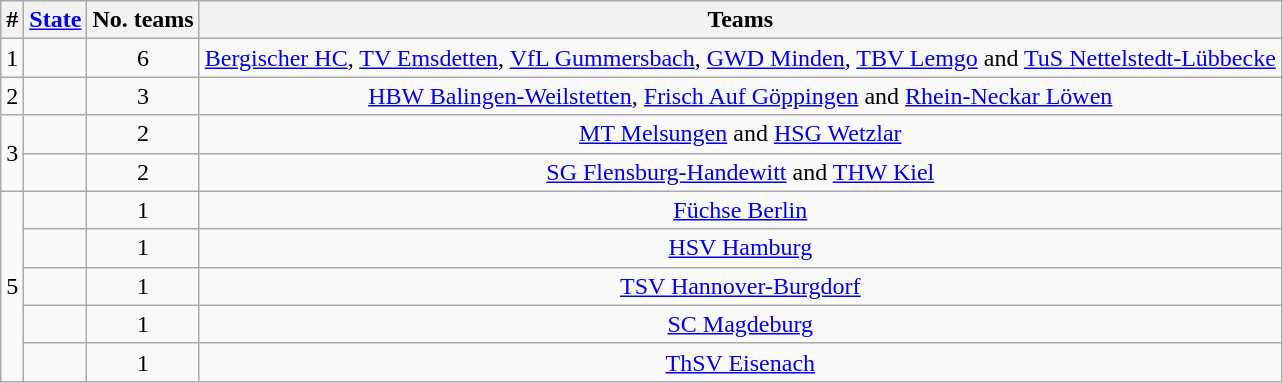<table class="wikitable">
<tr>
<th>#</th>
<th><a href='#'>State</a></th>
<th>No. teams</th>
<th>Teams</th>
</tr>
<tr>
<td rowspan=1>1</td>
<td></td>
<td align=center>6</td>
<td align=center><a href='#'>Bergischer HC</a>, <a href='#'>TV Emsdetten</a>, <a href='#'>VfL Gummersbach</a>, <a href='#'>GWD Minden</a>, <a href='#'>TBV Lemgo</a> and <a href='#'>TuS Nettelstedt-Lübbecke</a></td>
</tr>
<tr>
<td rowspan=1>2</td>
<td></td>
<td align=center>3</td>
<td align=center><a href='#'>HBW Balingen-Weilstetten</a>, <a href='#'>Frisch Auf Göppingen</a> and <a href='#'>Rhein-Neckar Löwen</a></td>
</tr>
<tr>
<td rowspan=2>3</td>
<td></td>
<td align=center>2</td>
<td align=center><a href='#'>MT Melsungen</a> and <a href='#'>HSG Wetzlar</a></td>
</tr>
<tr>
<td></td>
<td align=center>2</td>
<td align=center><a href='#'>SG Flensburg-Handewitt</a> and <a href='#'>THW Kiel</a></td>
</tr>
<tr>
<td rowspan=5>5</td>
<td></td>
<td align=center>1</td>
<td align=center><a href='#'>Füchse Berlin</a></td>
</tr>
<tr>
<td></td>
<td align=center>1</td>
<td align=center><a href='#'>HSV Hamburg</a></td>
</tr>
<tr>
<td></td>
<td align=center>1</td>
<td align=center><a href='#'>TSV Hannover-Burgdorf</a></td>
</tr>
<tr>
<td></td>
<td align=center>1</td>
<td align=center><a href='#'>SC Magdeburg</a></td>
</tr>
<tr>
<td></td>
<td align=center>1</td>
<td align=center><a href='#'>ThSV Eisenach</a></td>
</tr>
</table>
